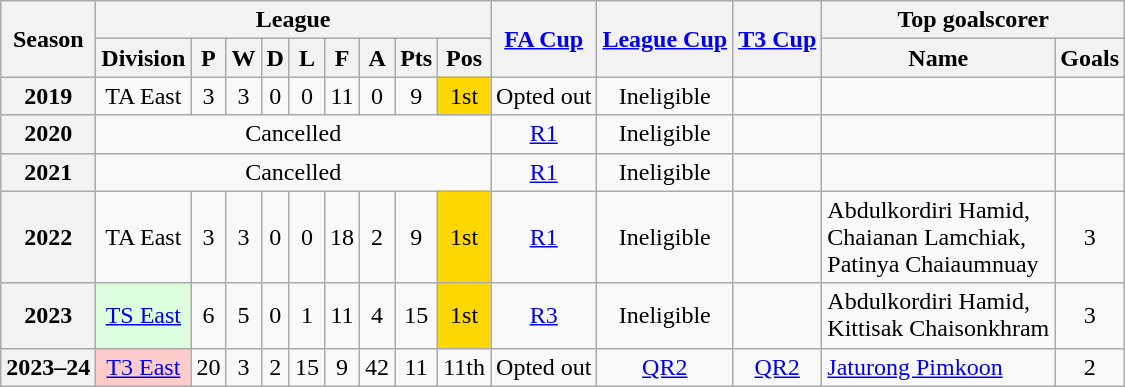<table class="wikitable" style="text-align: center">
<tr>
<th rowspan=2>Season</th>
<th colspan=9>League</th>
<th rowspan=2><a href='#'>FA Cup</a></th>
<th rowspan=2><a href='#'>League Cup</a></th>
<th rowspan=2><a href='#'>T3 Cup</a></th>
<th colspan=2>Top goalscorer</th>
</tr>
<tr>
<th>Division</th>
<th>P</th>
<th>W</th>
<th>D</th>
<th>L</th>
<th>F</th>
<th>A</th>
<th>Pts</th>
<th>Pos</th>
<th>Name</th>
<th>Goals</th>
</tr>
<tr>
<th>2019</th>
<td>TA East</td>
<td>3</td>
<td>3</td>
<td>0</td>
<td>0</td>
<td>11</td>
<td>0</td>
<td>9</td>
<td bgcolor=gold>1st</td>
<td>Opted out</td>
<td>Ineligible</td>
<td></td>
<td></td>
<td></td>
</tr>
<tr>
<th>2020</th>
<td colspan="9">Cancelled</td>
<td><a href='#'>R1</a></td>
<td>Ineligible</td>
<td></td>
<td></td>
</tr>
<tr>
<th>2021</th>
<td colspan="9">Cancelled</td>
<td><a href='#'>R1</a></td>
<td>Ineligible</td>
<td></td>
<td></td>
<td></td>
</tr>
<tr>
<th>2022</th>
<td>TA East</td>
<td>3</td>
<td>3</td>
<td>0</td>
<td>0</td>
<td>18</td>
<td>2</td>
<td>9</td>
<td bgcolor=gold>1st</td>
<td><a href='#'>R1</a></td>
<td>Ineligible</td>
<td></td>
<td align="left"> Abdulkordiri Hamid,<br> Chaianan Lamchiak,<br> Patinya Chaiaumnuay</td>
<td>3</td>
</tr>
<tr>
<th>2023</th>
<td bgcolor="#DDFFDD"><a href='#'>TS East</a></td>
<td>6</td>
<td>5</td>
<td>0</td>
<td>1</td>
<td>11</td>
<td>4</td>
<td>15</td>
<td bgcolor=gold>1st</td>
<td><a href='#'>R3</a></td>
<td>Ineligible</td>
<td></td>
<td align="left"> Abdulkordiri Hamid,<br> Kittisak Chaisonkhram</td>
<td>3</td>
</tr>
<tr>
<th>2023–24</th>
<td bgcolor="#FFCCCC"><a href='#'>T3 East</a></td>
<td>20</td>
<td>3</td>
<td>2</td>
<td>15</td>
<td>9</td>
<td>42</td>
<td>11</td>
<td>11th</td>
<td>Opted out</td>
<td><a href='#'>QR2</a></td>
<td><a href='#'>QR2</a></td>
<td align="left"> <a href='#'>Jaturong Pimkoon</a></td>
<td>2</td>
</tr>
</table>
